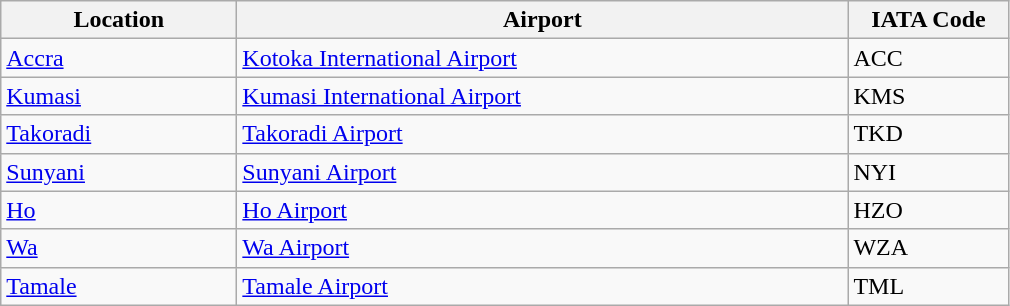<table class="wikitable">
<tr>
<th scope="col" style="width:150px;"><strong>Location</strong></th>
<th scope="col" style="width:400px;"><strong>Airport</strong></th>
<th scope="col" style="width:100px;"><strong>IATA Code</strong></th>
</tr>
<tr>
<td><a href='#'>Accra</a></td>
<td><a href='#'>Kotoka International Airport</a></td>
<td>ACC</td>
</tr>
<tr>
<td><a href='#'>Kumasi</a></td>
<td><a href='#'>Kumasi International Airport</a></td>
<td>KMS</td>
</tr>
<tr>
<td><a href='#'>Takoradi</a></td>
<td><a href='#'>Takoradi Airport</a></td>
<td>TKD</td>
</tr>
<tr>
<td><a href='#'>Sunyani</a></td>
<td><a href='#'>Sunyani Airport</a></td>
<td>NYI</td>
</tr>
<tr>
<td><a href='#'>Ho</a></td>
<td><a href='#'>Ho Airport</a></td>
<td>HZO</td>
</tr>
<tr>
<td><a href='#'>Wa</a></td>
<td><a href='#'>Wa Airport</a></td>
<td>WZA</td>
</tr>
<tr>
<td><a href='#'>Tamale</a></td>
<td><a href='#'>Tamale Airport</a></td>
<td>TML</td>
</tr>
</table>
